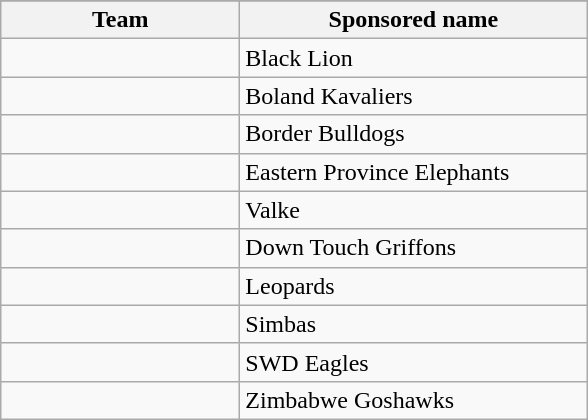<table class="wikitable collapsible sortable" style="text-align:left; font-size:100%; max-width:60%;">
<tr>
</tr>
<tr>
<th style="width:9.5em;">Team</th>
<th style="width:14em;">Sponsored name</th>
</tr>
<tr>
<td></td>
<td>Black Lion</td>
</tr>
<tr>
<td></td>
<td>Boland Kavaliers</td>
</tr>
<tr>
<td></td>
<td>Border Bulldogs</td>
</tr>
<tr>
<td></td>
<td>Eastern Province Elephants</td>
</tr>
<tr>
<td></td>
<td>Valke</td>
</tr>
<tr>
<td></td>
<td>Down Touch Griffons</td>
</tr>
<tr>
<td></td>
<td>Leopards</td>
</tr>
<tr>
<td></td>
<td>Simbas</td>
</tr>
<tr>
<td></td>
<td>SWD Eagles</td>
</tr>
<tr>
<td></td>
<td>Zimbabwe Goshawks</td>
</tr>
</table>
